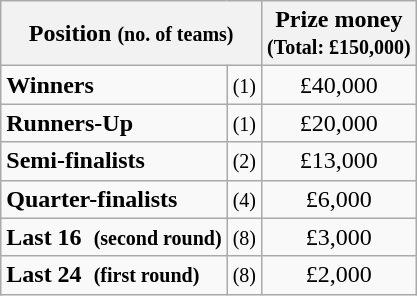<table class="wikitable">
<tr>
<th colspan=2>Position <small>(no. of teams)</small></th>
<th>Prize money<br><small>(Total: £150,000)</small></th>
</tr>
<tr>
<td><strong>Winners</strong></td>
<td align=center><small>(1)</small></td>
<td align=center>£40,000</td>
</tr>
<tr>
<td><strong>Runners-Up</strong></td>
<td align=center><small>(1)</small></td>
<td align=center>£20,000</td>
</tr>
<tr>
<td><strong>Semi-finalists</strong></td>
<td align=center><small>(2)</small></td>
<td align=center>£13,000</td>
</tr>
<tr>
<td><strong>Quarter-finalists</strong></td>
<td align=center><small>(4)</small></td>
<td align=center>£6,000</td>
</tr>
<tr>
<td><strong>Last 16  <small>(second round)</small></strong></td>
<td align=center><small>(8)</small></td>
<td align=center>£3,000</td>
</tr>
<tr>
<td><strong>Last 24  <small>(first round)</small></strong></td>
<td align=center><small>(8)</small></td>
<td align=center>£2,000</td>
</tr>
</table>
